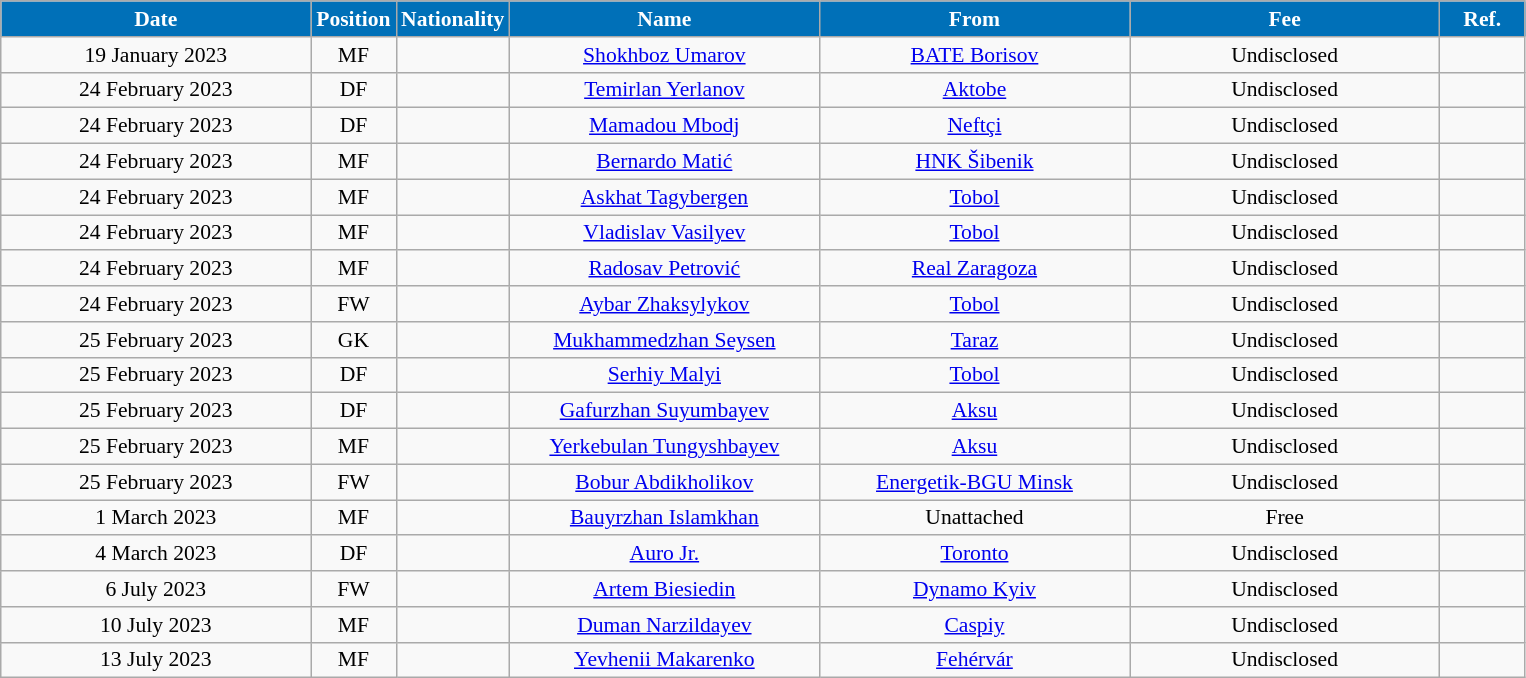<table class="wikitable"  style="text-align:center; font-size:90%; ">
<tr>
<th style="background:#0070B8; color:#FFFFFF; width:200px;">Date</th>
<th style="background:#0070B8; color:#FFFFFF; width:50px;">Position</th>
<th style="background:#0070B8; color:#FFFFFF; width:50px;">Nationality</th>
<th style="background:#0070B8; color:#FFFFFF; width:200px;">Name</th>
<th style="background:#0070B8; color:#FFFFFF; width:200px;">From</th>
<th style="background:#0070B8; color:#FFFFFF; width:200px;">Fee</th>
<th style="background:#0070B8; color:#FFFFFF; width:50px;">Ref.</th>
</tr>
<tr>
<td>19 January 2023</td>
<td>MF</td>
<td></td>
<td><a href='#'>Shokhboz Umarov</a></td>
<td><a href='#'>BATE Borisov</a></td>
<td>Undisclosed</td>
<td></td>
</tr>
<tr>
<td>24 February 2023</td>
<td>DF</td>
<td></td>
<td><a href='#'>Temirlan Yerlanov</a></td>
<td><a href='#'>Aktobe</a></td>
<td>Undisclosed</td>
<td></td>
</tr>
<tr>
<td>24 February 2023</td>
<td>DF</td>
<td></td>
<td><a href='#'>Mamadou Mbodj</a></td>
<td><a href='#'>Neftçi</a></td>
<td>Undisclosed</td>
<td></td>
</tr>
<tr>
<td>24 February 2023</td>
<td>MF</td>
<td></td>
<td><a href='#'>Bernardo Matić</a></td>
<td><a href='#'>HNK Šibenik</a></td>
<td>Undisclosed</td>
<td></td>
</tr>
<tr>
<td>24 February 2023</td>
<td>MF</td>
<td></td>
<td><a href='#'>Askhat Tagybergen</a></td>
<td><a href='#'>Tobol</a></td>
<td>Undisclosed</td>
<td></td>
</tr>
<tr>
<td>24 February 2023</td>
<td>MF</td>
<td></td>
<td><a href='#'>Vladislav Vasilyev</a></td>
<td><a href='#'>Tobol</a></td>
<td>Undisclosed</td>
<td></td>
</tr>
<tr>
<td>24 February 2023</td>
<td>MF</td>
<td></td>
<td><a href='#'>Radosav Petrović</a></td>
<td><a href='#'>Real Zaragoza</a></td>
<td>Undisclosed</td>
<td></td>
</tr>
<tr>
<td>24 February 2023</td>
<td>FW</td>
<td></td>
<td><a href='#'>Aybar Zhaksylykov</a></td>
<td><a href='#'>Tobol</a></td>
<td>Undisclosed</td>
<td></td>
</tr>
<tr>
<td>25 February 2023</td>
<td>GK</td>
<td></td>
<td><a href='#'>Mukhammedzhan Seysen</a></td>
<td><a href='#'>Taraz</a></td>
<td>Undisclosed</td>
<td></td>
</tr>
<tr>
<td>25 February 2023</td>
<td>DF</td>
<td></td>
<td><a href='#'>Serhiy Malyi</a></td>
<td><a href='#'>Tobol</a></td>
<td>Undisclosed</td>
<td></td>
</tr>
<tr>
<td>25 February 2023</td>
<td>DF</td>
<td></td>
<td><a href='#'>Gafurzhan Suyumbayev</a></td>
<td><a href='#'>Aksu</a></td>
<td>Undisclosed</td>
<td></td>
</tr>
<tr>
<td>25 February 2023</td>
<td>MF</td>
<td></td>
<td><a href='#'>Yerkebulan Tungyshbayev</a></td>
<td><a href='#'>Aksu</a></td>
<td>Undisclosed</td>
<td></td>
</tr>
<tr>
<td>25 February 2023</td>
<td>FW</td>
<td></td>
<td><a href='#'>Bobur Abdikholikov</a></td>
<td><a href='#'>Energetik-BGU Minsk</a></td>
<td>Undisclosed</td>
<td></td>
</tr>
<tr>
<td>1 March 2023</td>
<td>MF</td>
<td></td>
<td><a href='#'>Bauyrzhan Islamkhan</a></td>
<td>Unattached</td>
<td>Free</td>
<td></td>
</tr>
<tr>
<td>4 March 2023</td>
<td>DF</td>
<td></td>
<td><a href='#'>Auro Jr.</a></td>
<td><a href='#'>Toronto</a></td>
<td>Undisclosed</td>
<td></td>
</tr>
<tr>
<td>6 July 2023</td>
<td>FW</td>
<td></td>
<td><a href='#'>Artem Biesiedin</a></td>
<td><a href='#'>Dynamo Kyiv</a></td>
<td>Undisclosed</td>
<td></td>
</tr>
<tr>
<td>10 July 2023</td>
<td>MF</td>
<td></td>
<td><a href='#'>Duman Narzildayev</a></td>
<td><a href='#'>Caspiy</a></td>
<td>Undisclosed</td>
<td></td>
</tr>
<tr>
<td>13 July 2023</td>
<td>MF</td>
<td></td>
<td><a href='#'>Yevhenii Makarenko</a></td>
<td><a href='#'>Fehérvár</a></td>
<td>Undisclosed</td>
<td></td>
</tr>
</table>
